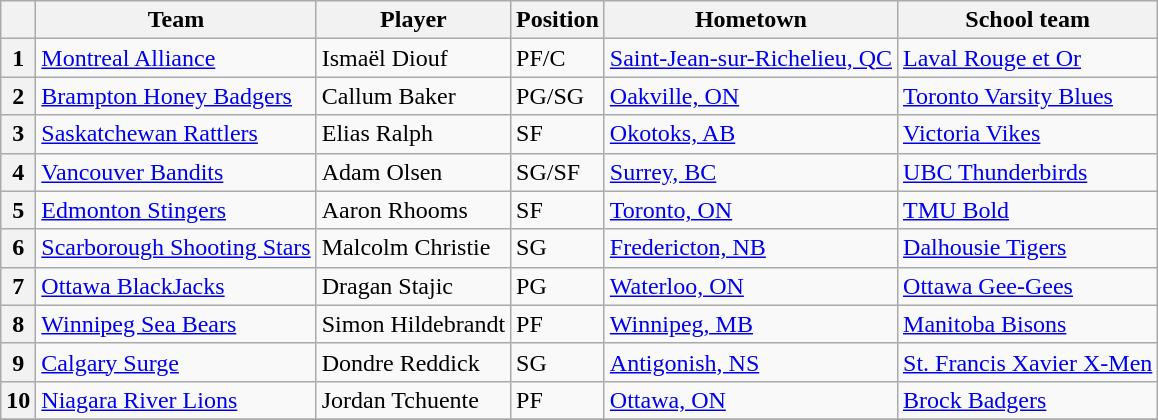<table class="wikitable">
<tr>
<th></th>
<th>Team</th>
<th>Player</th>
<th>Position</th>
<th>Hometown</th>
<th>School team</th>
</tr>
<tr>
<th>1</th>
<td><a href='#'>Montreal Alliance</a></td>
<td>Ismaël Diouf</td>
<td>PF/C</td>
<td><a href='#'>Saint-Jean-sur-Richelieu, QC</a></td>
<td><a href='#'>Laval Rouge et Or</a></td>
</tr>
<tr>
<th>2</th>
<td><a href='#'>Brampton Honey Badgers</a></td>
<td>Callum Baker</td>
<td>PG/SG</td>
<td><a href='#'>Oakville, ON</a></td>
<td><a href='#'>Toronto Varsity Blues</a></td>
</tr>
<tr>
<th>3</th>
<td><a href='#'>Saskatchewan Rattlers</a></td>
<td>Elias Ralph</td>
<td>SF</td>
<td><a href='#'>Okotoks, AB</a></td>
<td><a href='#'>Victoria Vikes</a></td>
</tr>
<tr>
<th>4</th>
<td><a href='#'>Vancouver Bandits</a></td>
<td>Adam Olsen</td>
<td>SG/SF</td>
<td><a href='#'>Surrey, BC</a></td>
<td><a href='#'>UBC Thunderbirds</a></td>
</tr>
<tr>
<th>5</th>
<td><a href='#'>Edmonton Stingers</a></td>
<td>Aaron Rhooms</td>
<td>SF</td>
<td><a href='#'>Toronto, ON</a></td>
<td><a href='#'>TMU Bold</a></td>
</tr>
<tr>
<th>6</th>
<td><a href='#'>Scarborough Shooting Stars</a></td>
<td>Malcolm Christie</td>
<td>SG</td>
<td><a href='#'>Fredericton, NB</a></td>
<td><a href='#'>Dalhousie Tigers</a></td>
</tr>
<tr>
<th>7</th>
<td><a href='#'>Ottawa BlackJacks</a></td>
<td>Dragan Stajic</td>
<td>PG</td>
<td><a href='#'>Waterloo, ON</a></td>
<td><a href='#'>Ottawa Gee-Gees</a></td>
</tr>
<tr>
<th>8</th>
<td><a href='#'>Winnipeg Sea Bears</a></td>
<td>Simon Hildebrandt</td>
<td>PF</td>
<td><a href='#'>Winnipeg, MB</a></td>
<td><a href='#'>Manitoba Bisons</a></td>
</tr>
<tr>
<th>9</th>
<td><a href='#'>Calgary Surge</a></td>
<td>Dondre Reddick</td>
<td>SG</td>
<td><a href='#'>Antigonish, NS</a></td>
<td><a href='#'>St. Francis Xavier X-Men</a></td>
</tr>
<tr>
<th>10</th>
<td><a href='#'>Niagara River Lions</a></td>
<td>Jordan Tchuente</td>
<td>PF</td>
<td><a href='#'>Ottawa, ON</a></td>
<td><a href='#'>Brock Badgers</a></td>
</tr>
<tr>
</tr>
</table>
